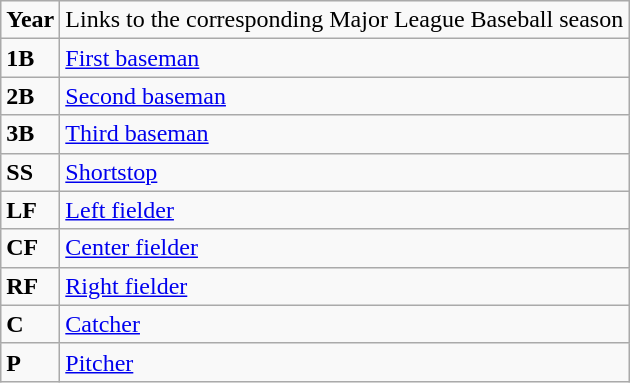<table class="wikitable" border="1">
<tr>
<td><strong>Year</strong></td>
<td>Links to the corresponding Major League Baseball season</td>
</tr>
<tr>
<td><strong>1B</strong></td>
<td><a href='#'>First baseman</a></td>
</tr>
<tr>
<td><strong>2B</strong></td>
<td><a href='#'>Second baseman</a></td>
</tr>
<tr>
<td><strong>3B</strong></td>
<td><a href='#'>Third baseman</a></td>
</tr>
<tr>
<td><strong>SS</strong></td>
<td><a href='#'>Shortstop</a></td>
</tr>
<tr>
<td><strong>LF</strong></td>
<td><a href='#'>Left fielder</a></td>
</tr>
<tr>
<td><strong>CF</strong></td>
<td><a href='#'>Center fielder</a></td>
</tr>
<tr>
<td><strong>RF</strong></td>
<td><a href='#'>Right fielder</a></td>
</tr>
<tr>
<td><strong>C</strong></td>
<td><a href='#'>Catcher</a></td>
</tr>
<tr>
<td><strong>P</strong></td>
<td><a href='#'>Pitcher</a></td>
</tr>
</table>
